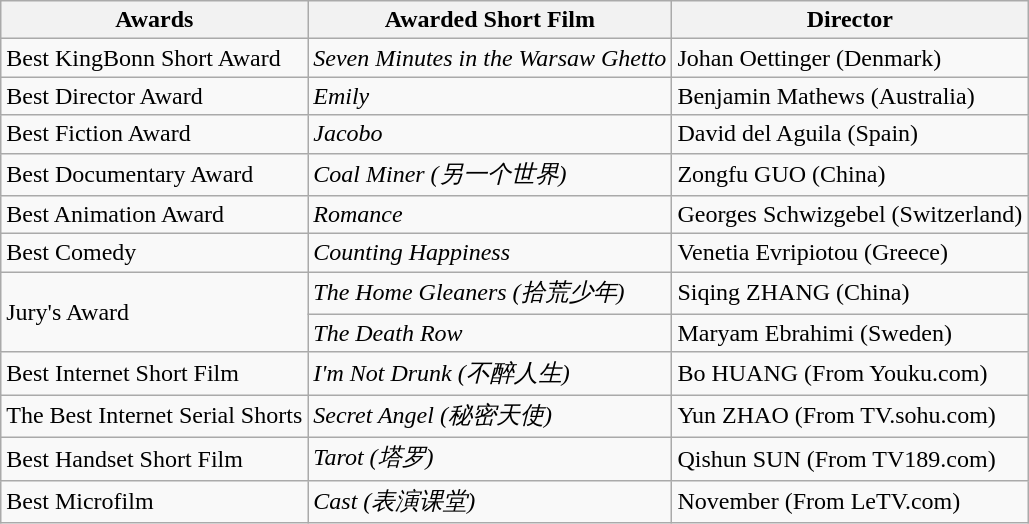<table class="wikitable">
<tr>
<th>Awards</th>
<th>Awarded Short Film</th>
<th>Director</th>
</tr>
<tr>
<td>Best KingBonn Short Award</td>
<td><em>Seven Minutes in the Warsaw Ghetto</em></td>
<td>Johan Oettinger (Denmark)</td>
</tr>
<tr>
<td>Best Director Award</td>
<td><em>Emily</em></td>
<td>Benjamin Mathews (Australia)</td>
</tr>
<tr>
<td>Best Fiction Award</td>
<td><em>Jacobo</em></td>
<td>David del Aguila (Spain)</td>
</tr>
<tr>
<td>Best Documentary Award</td>
<td><em>Coal Miner (另一个世界)</em></td>
<td>Zongfu GUO (China)</td>
</tr>
<tr>
<td>Best Animation Award</td>
<td><em>Romance</em></td>
<td>Georges Schwizgebel (Switzerland)</td>
</tr>
<tr>
<td>Best Comedy</td>
<td><em>Counting Happiness</em></td>
<td>Venetia Evripiotou (Greece)</td>
</tr>
<tr>
<td rowspan="2">Jury's Award</td>
<td><em>The Home Gleaners (拾荒少年)</em></td>
<td>Siqing ZHANG (China)</td>
</tr>
<tr>
<td><em>The Death Row</em></td>
<td>Maryam Ebrahimi (Sweden)</td>
</tr>
<tr>
<td>Best Internet Short Film</td>
<td><em>I'm Not Drunk (不醉人生)</em></td>
<td>Bo HUANG (From Youku.com)</td>
</tr>
<tr>
<td>The Best Internet Serial Shorts</td>
<td><em>Secret Angel (秘密天使)</em></td>
<td>Yun ZHAO (From TV.sohu.com)</td>
</tr>
<tr>
<td>Best Handset Short Film</td>
<td><em>Tarot (塔罗)</em></td>
<td>Qishun SUN (From TV189.com)</td>
</tr>
<tr>
<td>Best Microfilm</td>
<td><em>Cast (表演课堂)</em></td>
<td>November (From LeTV.com)</td>
</tr>
</table>
